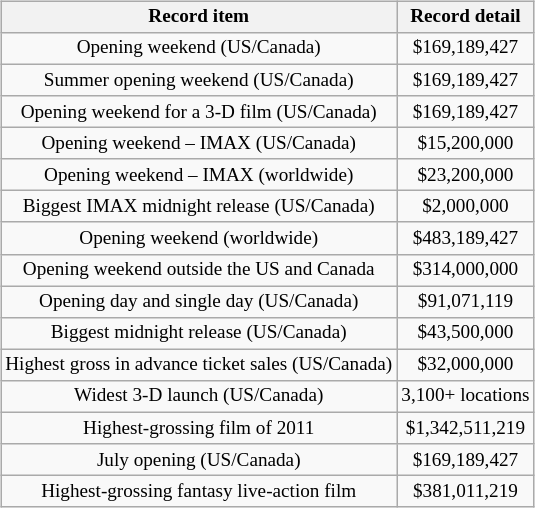<table style="text-align:center; float:right; font-size:80%; margin-left:1.5em;" class="wikitable">
<tr>
<th>Record item</th>
<th>Record detail</th>
</tr>
<tr>
<td>Opening weekend (US/Canada)</td>
<td>$169,189,427 </td>
</tr>
<tr>
<td>Summer opening weekend (US/Canada)</td>
<td>$169,189,427 </td>
</tr>
<tr>
<td>Opening weekend for a 3-D film (US/Canada)</td>
<td>$169,189,427</td>
</tr>
<tr>
<td>Opening weekend – IMAX (US/Canada)</td>
<td>$15,200,000</td>
</tr>
<tr>
<td>Opening weekend – IMAX (worldwide)</td>
<td>$23,200,000</td>
</tr>
<tr>
<td>Biggest IMAX midnight release (US/Canada)</td>
<td>$2,000,000</td>
</tr>
<tr>
<td>Opening weekend (worldwide)</td>
<td>$483,189,427</td>
</tr>
<tr>
<td>Opening weekend outside the US and Canada</td>
<td>$314,000,000</td>
</tr>
<tr>
<td>Opening day and single day (US/Canada)</td>
<td>$91,071,119</td>
</tr>
<tr>
<td>Biggest midnight release (US/Canada)</td>
<td>$43,500,000</td>
</tr>
<tr>
<td>Highest gross in advance ticket sales (US/Canada)</td>
<td>$32,000,000</td>
</tr>
<tr>
<td>Widest 3-D launch (US/Canada)</td>
<td>3,100+ locations</td>
</tr>
<tr>
<td>Highest-grossing film of 2011</td>
<td>$1,342,511,219</td>
</tr>
<tr>
<td>July opening (US/Canada)</td>
<td>$169,189,427</td>
</tr>
<tr>
<td>Highest-grossing fantasy live-action film</td>
<td>$381,011,219</td>
</tr>
</table>
